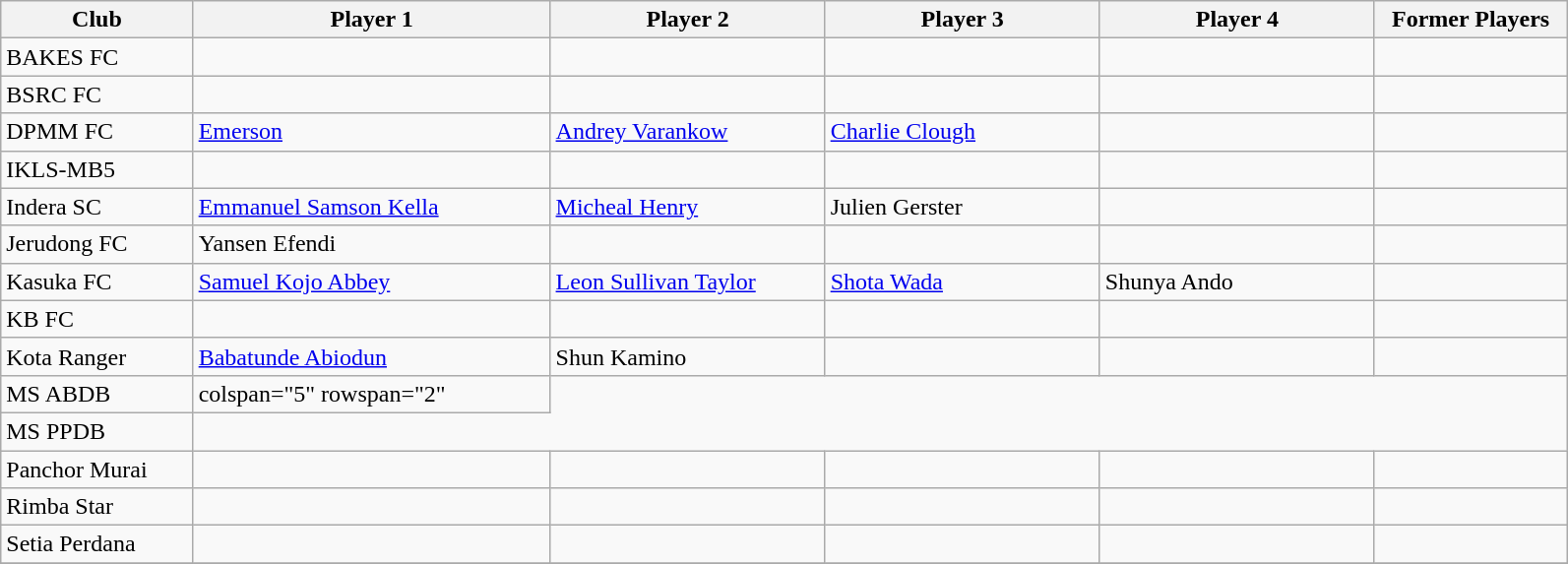<table class="wikitable sortable" style="font-size:100%; width:84%">
<tr>
<th style="width:7%">Club</th>
<th style="width:13%">Player 1</th>
<th style="width:10%">Player 2</th>
<th style="width:10%">Player 3</th>
<th style="width:10%">Player 4</th>
<th style="width:7%">Former Players</th>
</tr>
<tr>
<td>BAKES FC</td>
<td></td>
<td></td>
<td></td>
<td></td>
<td></td>
</tr>
<tr>
<td>BSRC FC</td>
<td></td>
<td></td>
<td></td>
<td></td>
<td></td>
</tr>
<tr>
<td>DPMM FC</td>
<td> <a href='#'>Emerson</a></td>
<td> <a href='#'>Andrey Varankow</a></td>
<td> <a href='#'>Charlie Clough</a></td>
<td></td>
<td></td>
</tr>
<tr>
<td>IKLS-MB5</td>
<td></td>
<td></td>
<td></td>
<td></td>
<td></td>
</tr>
<tr>
<td>Indera SC</td>
<td> <a href='#'>Emmanuel Samson Kella</a></td>
<td> <a href='#'>Micheal Henry</a></td>
<td> Julien Gerster</td>
<td></td>
<td></td>
</tr>
<tr>
<td>Jerudong FC</td>
<td> Yansen Efendi</td>
<td></td>
<td></td>
<td></td>
<td></td>
</tr>
<tr>
<td>Kasuka FC</td>
<td> <a href='#'>Samuel Kojo Abbey</a></td>
<td> <a href='#'>Leon Sullivan Taylor</a></td>
<td> <a href='#'>Shota Wada</a></td>
<td> Shunya Ando</td>
<td></td>
</tr>
<tr>
<td>KB FC</td>
<td></td>
<td></td>
<td></td>
<td></td>
<td></td>
</tr>
<tr>
<td>Kota Ranger</td>
<td> <a href='#'>Babatunde Abiodun</a></td>
<td> Shun Kamino</td>
<td></td>
<td></td>
<td></td>
</tr>
<tr>
<td>MS ABDB</td>
<td>colspan="5" rowspan="2" </td>
</tr>
<tr>
<td>MS PPDB</td>
</tr>
<tr>
<td>Panchor Murai</td>
<td></td>
<td></td>
<td></td>
<td></td>
<td></td>
</tr>
<tr>
<td>Rimba Star</td>
<td></td>
<td></td>
<td></td>
<td></td>
<td></td>
</tr>
<tr>
<td>Setia Perdana</td>
<td></td>
<td></td>
<td></td>
<td></td>
<td></td>
</tr>
<tr>
</tr>
</table>
